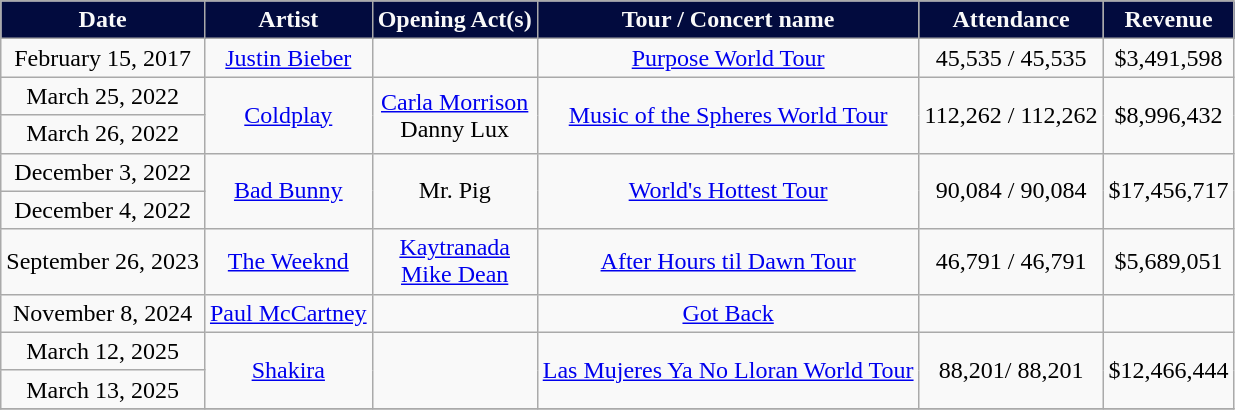<table class="wikitable" style="text-align: center">
<tr>
<th style="color:#f9f9f9; background:#020B3E;">Date</th>
<th style="color:#f9f9f9; background:#020B3E;">Artist</th>
<th style="color:#f9f9f9; background:#020B3E;">Opening Act(s)</th>
<th style="color:#f9f9f9; background:#020B3E;">Tour / Concert name</th>
<th style="color:#f9f9f9; background:#020B3E;">Attendance</th>
<th style="color:#f9f9f9; background:#020B3E;">Revenue</th>
</tr>
<tr>
<td>February 15, 2017</td>
<td><a href='#'>Justin Bieber</a></td>
<td></td>
<td><a href='#'>Purpose World Tour</a></td>
<td>45,535 / 45,535</td>
<td>$3,491,598</td>
</tr>
<tr>
<td>March 25, 2022</td>
<td rowspan="2"><a href='#'>Coldplay</a></td>
<td rowspan="2"><a href='#'>Carla Morrison</a><br>Danny Lux</td>
<td rowspan="2"><a href='#'>Music of the Spheres World Tour</a></td>
<td rowspan="2">112,262 / 112,262</td>
<td rowspan="2">$8,996,432</td>
</tr>
<tr>
<td>March 26, 2022</td>
</tr>
<tr>
<td>December 3, 2022</td>
<td rowspan="2"><a href='#'>Bad Bunny</a></td>
<td rowspan="2">Mr. Pig</td>
<td rowspan="2"><a href='#'>World's Hottest Tour</a></td>
<td rowspan="2">90,084 / 90,084</td>
<td rowspan="2">$17,456,717</td>
</tr>
<tr>
<td>December 4, 2022</td>
</tr>
<tr>
<td>September 26, 2023</td>
<td><a href='#'>The Weeknd</a></td>
<td><a href='#'>Kaytranada</a><br><a href='#'>Mike Dean</a></td>
<td><a href='#'>After Hours til Dawn Tour</a></td>
<td>46,791 / 46,791</td>
<td>$5,689,051</td>
</tr>
<tr>
<td>November 8, 2024</td>
<td><a href='#'>Paul McCartney</a></td>
<td></td>
<td><a href='#'>Got Back</a></td>
<td></td>
<td></td>
</tr>
<tr>
<td>March 12, 2025</td>
<td rowspan="2"><a href='#'>Shakira</a></td>
<td rowspan="2"></td>
<td rowspan="2"><a href='#'>Las Mujeres Ya No Lloran World Tour</a></td>
<td rowspan="2">88,201/ 88,201</td>
<td rowspan="2">$12,466,444</td>
</tr>
<tr>
<td>March 13, 2025</td>
</tr>
<tr>
</tr>
</table>
